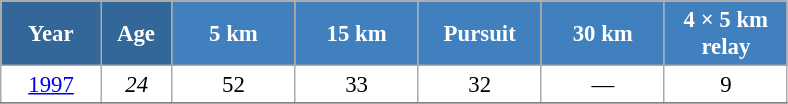<table class="wikitable" style="font-size:95%; text-align:center; border:grey solid 1px; border-collapse:collapse; background:#ffffff;">
<tr>
<th style="background-color:#369; color:white; width:60px;"> Year </th>
<th style="background-color:#369; color:white; width:40px;"> Age </th>
<th style="background-color:#4180be; color:white; width:75px;"> 5 km </th>
<th style="background-color:#4180be; color:white; width:75px;"> 15 km </th>
<th style="background-color:#4180be; color:white; width:75px;"> Pursuit </th>
<th style="background-color:#4180be; color:white; width:75px;"> 30 km </th>
<th style="background-color:#4180be; color:white; width:75px;"> 4 × 5 km <br> relay </th>
</tr>
<tr>
<td><a href='#'>1997</a></td>
<td><em>24</em></td>
<td>52</td>
<td>33</td>
<td>32</td>
<td>—</td>
<td>9</td>
</tr>
<tr>
</tr>
</table>
